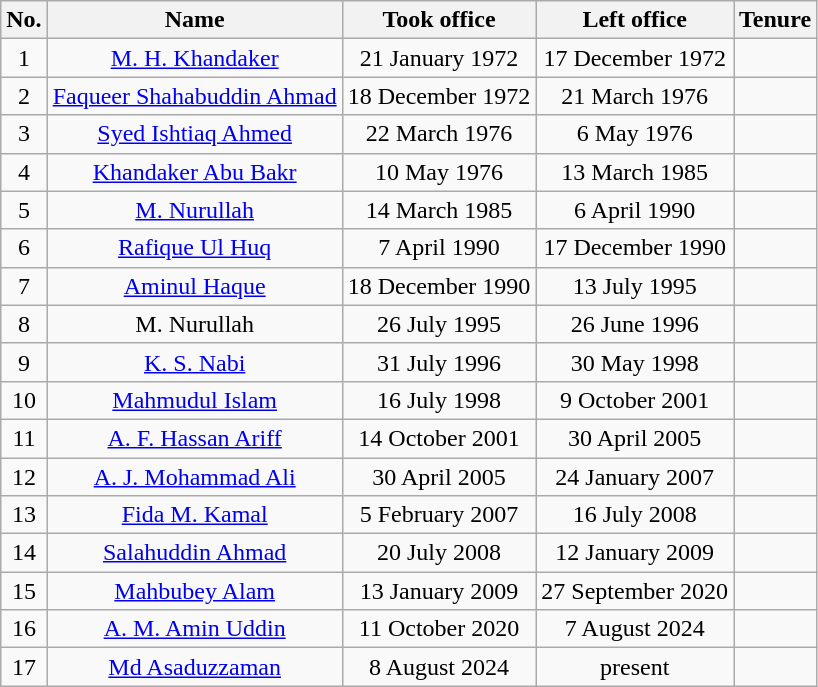<table class="wikitable" style="text-align:center">
<tr>
<th>No.</th>
<th>Name</th>
<th>Took office</th>
<th>Left office</th>
<th>Tenure</th>
</tr>
<tr>
<td>1</td>
<td><a href='#'>M. H. Khandaker</a></td>
<td>21 January 1972</td>
<td>17 December 1972</td>
<td></td>
</tr>
<tr>
<td>2</td>
<td><a href='#'>Faqueer Shahabuddin Ahmad</a></td>
<td>18 December 1972</td>
<td>21 March 1976</td>
<td></td>
</tr>
<tr>
<td>3</td>
<td><a href='#'>Syed Ishtiaq Ahmed</a></td>
<td>22 March 1976</td>
<td>6 May 1976</td>
<td></td>
</tr>
<tr>
<td>4</td>
<td><a href='#'>Khandaker Abu Bakr</a></td>
<td>10 May 1976</td>
<td>13 March 1985</td>
<td></td>
</tr>
<tr>
<td>5</td>
<td><a href='#'>M. Nurullah</a></td>
<td>14 March 1985</td>
<td>6 April 1990</td>
<td></td>
</tr>
<tr>
<td>6</td>
<td><a href='#'>Rafique Ul Huq</a></td>
<td>7 April 1990</td>
<td>17 December 1990</td>
<td></td>
</tr>
<tr>
<td>7</td>
<td><a href='#'>Aminul Haque</a></td>
<td>18 December 1990</td>
<td>13 July 1995</td>
<td></td>
</tr>
<tr>
<td>8</td>
<td>M. Nurullah</td>
<td>26 July 1995</td>
<td>26 June 1996</td>
<td></td>
</tr>
<tr>
<td>9</td>
<td><a href='#'>K. S. Nabi</a></td>
<td>31 July 1996</td>
<td>30 May 1998</td>
<td></td>
</tr>
<tr>
<td>10</td>
<td><a href='#'>Mahmudul Islam</a></td>
<td>16 July 1998</td>
<td>9 October 2001</td>
<td></td>
</tr>
<tr>
<td>11</td>
<td><a href='#'>A. F. Hassan Ariff</a></td>
<td>14 October 2001</td>
<td>30 April 2005</td>
<td></td>
</tr>
<tr>
<td>12</td>
<td><a href='#'>A. J. Mohammad Ali</a></td>
<td>30 April 2005</td>
<td>24 January 2007</td>
<td></td>
</tr>
<tr>
<td>13</td>
<td><a href='#'>Fida M. Kamal</a></td>
<td>5 February 2007</td>
<td>16 July 2008</td>
<td></td>
</tr>
<tr>
<td>14</td>
<td><a href='#'>Salahuddin Ahmad</a></td>
<td>20 July 2008</td>
<td>12 January 2009</td>
<td></td>
</tr>
<tr>
<td>15</td>
<td><a href='#'>Mahbubey Alam</a></td>
<td>13 January 2009</td>
<td>27 September 2020</td>
<td></td>
</tr>
<tr>
<td>16</td>
<td><a href='#'>A. M. Amin Uddin</a></td>
<td>11 October 2020</td>
<td>7 August 2024</td>
<td></td>
</tr>
<tr>
<td>17</td>
<td><a href='#'>Md Asaduzzaman</a></td>
<td>8 August 2024</td>
<td>present</td>
<td></td>
</tr>
</table>
